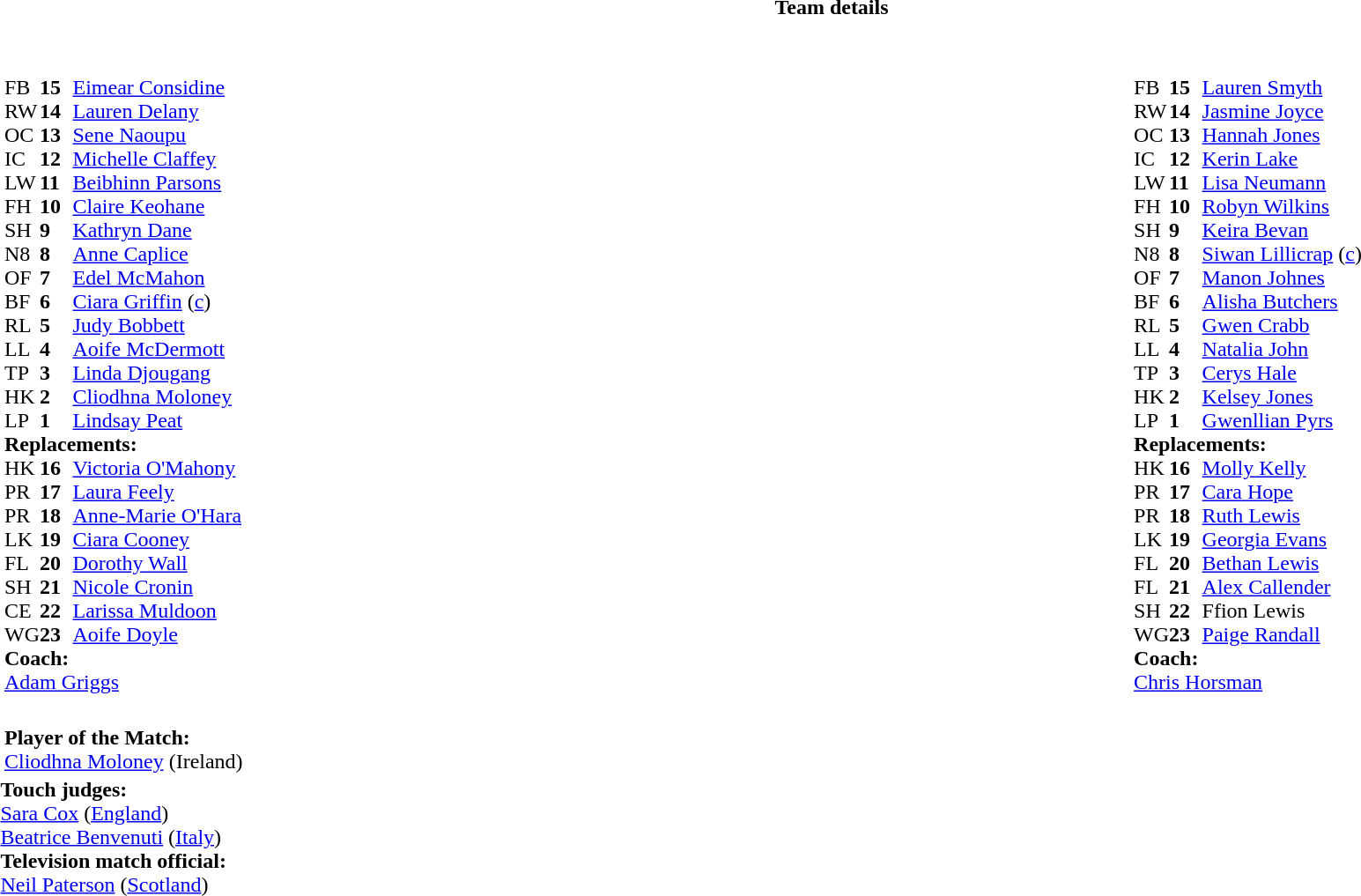<table border="0" style="width:100%" class="collapsible collapsed">
<tr>
<th>Team details</th>
</tr>
<tr>
<td><br><table style="width:100%">
<tr>
<td style="vertical-align:top;width:50%"><br><table cellspacing="0" cellpadding="0">
<tr>
<th width="25"></th>
<th width="25"></th>
</tr>
<tr>
<td style="vertical-align:top;width:0%"></td>
</tr>
<tr>
<td>FB</td>
<td><strong>15</strong></td>
<td><a href='#'>Eimear Considine</a></td>
<td></td>
<td></td>
</tr>
<tr>
<td>RW</td>
<td><strong>14</strong></td>
<td><a href='#'>Lauren Delany</a></td>
</tr>
<tr>
<td>OC</td>
<td><strong>13</strong></td>
<td><a href='#'>Sene Naoupu</a></td>
</tr>
<tr>
<td>IC</td>
<td><strong>12</strong></td>
<td><a href='#'>Michelle Claffey</a></td>
</tr>
<tr>
<td>LW</td>
<td><strong>11</strong></td>
<td><a href='#'>Beibhinn Parsons</a></td>
</tr>
<tr>
<td>FH</td>
<td><strong>10</strong></td>
<td><a href='#'>Claire Keohane</a></td>
<td></td>
<td></td>
</tr>
<tr>
<td>SH</td>
<td><strong>9</strong></td>
<td><a href='#'>Kathryn Dane</a></td>
</tr>
<tr>
<td>N8</td>
<td><strong>8</strong></td>
<td><a href='#'>Anne Caplice</a></td>
</tr>
<tr>
<td>OF</td>
<td><strong>7</strong></td>
<td><a href='#'>Edel McMahon</a></td>
</tr>
<tr>
<td>BF</td>
<td><strong>6</strong></td>
<td><a href='#'>Ciara Griffin</a> (<a href='#'>c</a>)</td>
<td></td>
<td></td>
</tr>
<tr>
<td>RL</td>
<td><strong>5</strong></td>
<td><a href='#'>Judy Bobbett</a></td>
</tr>
<tr>
<td>LL</td>
<td><strong>4</strong></td>
<td><a href='#'>Aoife McDermott</a></td>
<td></td>
<td></td>
</tr>
<tr>
<td>TP</td>
<td><strong>3</strong></td>
<td><a href='#'>Linda Djougang</a></td>
</tr>
<tr>
<td>HK</td>
<td><strong>2</strong></td>
<td><a href='#'>Cliodhna Moloney</a></td>
</tr>
<tr>
<td>LP</td>
<td><strong>1</strong></td>
<td><a href='#'>Lindsay Peat</a></td>
<td></td>
<td></td>
</tr>
<tr>
<td colspan=3><strong>Replacements:</strong></td>
</tr>
<tr>
<td>HK</td>
<td><strong>16</strong></td>
<td><a href='#'>Victoria O'Mahony</a></td>
</tr>
<tr>
<td>PR</td>
<td><strong>17</strong></td>
<td><a href='#'>Laura Feely</a></td>
<td></td>
<td></td>
</tr>
<tr>
<td>PR</td>
<td><strong>18</strong></td>
<td><a href='#'>Anne-Marie O'Hara</a></td>
</tr>
<tr>
<td>LK</td>
<td><strong>19</strong></td>
<td><a href='#'>Ciara Cooney</a></td>
<td></td>
<td></td>
</tr>
<tr>
<td>FL</td>
<td><strong>20</strong></td>
<td><a href='#'>Dorothy Wall</a></td>
<td></td>
<td></td>
</tr>
<tr>
<td>SH</td>
<td><strong>21</strong></td>
<td><a href='#'>Nicole Cronin</a></td>
</tr>
<tr>
<td>CE</td>
<td><strong>22</strong></td>
<td><a href='#'>Larissa Muldoon</a></td>
<td></td>
<td></td>
</tr>
<tr>
<td>WG</td>
<td><strong>23</strong></td>
<td><a href='#'>Aoife Doyle</a></td>
<td></td>
<td></td>
</tr>
<tr>
<td colspan=3><strong>Coach:</strong></td>
</tr>
<tr>
<td colspan="4"><a href='#'>Adam Griggs</a></td>
</tr>
</table>
</td>
<td style="vertical-align:top"></td>
<td style="vertical-align:top; width:50%"><br><table cellspacing="0" cellpadding="0" style="margin:auto">
<tr>
<th width="25"></th>
<th width="25"></th>
</tr>
<tr>
<td>FB</td>
<td><strong>15</strong></td>
<td><a href='#'>Lauren Smyth</a></td>
</tr>
<tr>
<td>RW</td>
<td><strong>14</strong></td>
<td><a href='#'>Jasmine Joyce</a></td>
<td></td>
<td></td>
</tr>
<tr>
<td>OC</td>
<td><strong>13</strong></td>
<td><a href='#'>Hannah Jones</a></td>
</tr>
<tr>
<td>IC</td>
<td><strong>12</strong></td>
<td><a href='#'>Kerin Lake</a></td>
</tr>
<tr>
<td>LW</td>
<td><strong>11</strong></td>
<td><a href='#'>Lisa Neumann</a></td>
</tr>
<tr>
<td>FH</td>
<td><strong>10</strong></td>
<td><a href='#'>Robyn Wilkins</a></td>
</tr>
<tr>
<td>SH</td>
<td><strong>9</strong></td>
<td><a href='#'>Keira Bevan</a></td>
<td></td>
<td></td>
</tr>
<tr>
<td>N8</td>
<td><strong>8</strong></td>
<td><a href='#'>Siwan Lillicrap</a> (<a href='#'>c</a>)</td>
<td></td>
<td></td>
<td></td>
<td></td>
</tr>
<tr>
<td>OF</td>
<td><strong>7</strong></td>
<td><a href='#'>Manon Johnes</a></td>
<td></td>
<td></td>
</tr>
<tr>
<td>BF</td>
<td><strong>6</strong></td>
<td><a href='#'>Alisha Butchers</a></td>
<td></td>
<td></td>
</tr>
<tr>
<td>RL</td>
<td><strong>5</strong></td>
<td><a href='#'>Gwen Crabb</a></td>
</tr>
<tr>
<td>LL</td>
<td><strong>4</strong></td>
<td><a href='#'>Natalia John</a></td>
<td></td>
<td></td>
</tr>
<tr>
<td>TP</td>
<td><strong>3</strong></td>
<td><a href='#'>Cerys Hale</a></td>
<td></td>
<td></td>
</tr>
<tr>
<td>HK</td>
<td><strong>2</strong></td>
<td><a href='#'>Kelsey Jones</a></td>
<td></td>
<td></td>
</tr>
<tr>
<td>LP</td>
<td><strong>1</strong></td>
<td><a href='#'>Gwenllian Pyrs</a></td>
<td></td>
<td></td>
<td></td>
<td></td>
<td></td>
<td></td>
</tr>
<tr>
<td colspan=3><strong>Replacements:</strong></td>
</tr>
<tr>
<td>HK</td>
<td><strong>16</strong></td>
<td><a href='#'>Molly Kelly</a></td>
<td></td>
<td></td>
</tr>
<tr>
<td>PR</td>
<td><strong>17</strong></td>
<td><a href='#'>Cara Hope</a></td>
<td></td>
<td></td>
<td></td>
<td></td>
<td></td>
<td></td>
</tr>
<tr>
<td>PR</td>
<td><strong>18</strong></td>
<td><a href='#'>Ruth Lewis</a></td>
<td></td>
<td></td>
</tr>
<tr>
<td>LK</td>
<td><strong>19</strong></td>
<td><a href='#'>Georgia Evans</a></td>
<td></td>
<td></td>
</tr>
<tr>
<td>FL</td>
<td><strong>20</strong></td>
<td><a href='#'>Bethan Lewis</a></td>
<td></td>
<td></td>
</tr>
<tr>
<td>FL</td>
<td><strong>21</strong></td>
<td><a href='#'>Alex Callender</a></td>
<td></td>
<td></td>
</tr>
<tr>
<td>SH</td>
<td><strong>22</strong></td>
<td>Ffion Lewis</td>
<td></td>
<td></td>
</tr>
<tr>
<td>WG</td>
<td><strong>23</strong></td>
<td><a href='#'>Paige Randall</a></td>
<td></td>
<td></td>
</tr>
<tr>
<td colspan=3><strong>Coach:</strong></td>
</tr>
<tr>
<td colspan="4"><a href='#'>Chris Horsman</a></td>
</tr>
</table>
</td>
</tr>
</table>
<table style="width:100%">
<tr>
<td><br><strong>Player of the Match:</strong>
<br><a href='#'>Cliodhna Moloney</a> (Ireland)</td>
</tr>
</table>
<strong>Touch judges:</strong>
<br><a href='#'>Sara Cox</a> (<a href='#'>England</a>)
<br><a href='#'>Beatrice Benvenuti</a> (<a href='#'>Italy</a>)
<br><strong>Television match official:</strong>
<br><a href='#'>Neil Paterson</a> (<a href='#'>Scotland</a>)</td>
</tr>
</table>
